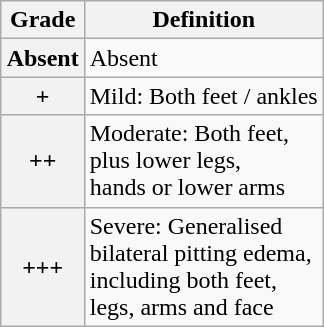<table class="wikitable sortable" align="right">
<tr>
<th scope="col">Grade</th>
<th scope="col">Definition</th>
</tr>
<tr>
<th scope="row">Absent</th>
<td>Absent</td>
</tr>
<tr>
<th scope="row">+</th>
<td>Mild: Both feet / ankles</td>
</tr>
<tr>
<th scope="row">++</th>
<td>Moderate: Both feet,<br> plus lower legs,<br> hands or lower arms</td>
</tr>
<tr>
<th scope="row">+++</th>
<td>Severe: Generalised<br> bilateral pitting edema,<br> including both feet,<br> legs, arms and face</td>
</tr>
</table>
